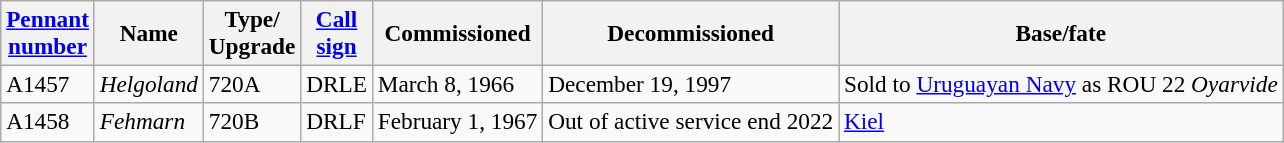<table class="wikitable" style="font-size:97%;">
<tr>
<th><a href='#'>Pennant<br>number</a></th>
<th>Name</th>
<th>Type/<br>Upgrade</th>
<th><a href='#'>Call<br>sign</a></th>
<th>Commissioned</th>
<th>Decommissioned</th>
<th>Base/fate</th>
</tr>
<tr>
<td>A1457</td>
<td><em>Helgoland</em></td>
<td>720A</td>
<td>DRLE</td>
<td>March 8, 1966</td>
<td>December 19, 1997</td>
<td>Sold to <a href='#'>Uruguayan Navy</a> as ROU 22 <em>Oyarvide</em></td>
</tr>
<tr>
<td>A1458</td>
<td><em>Fehmarn</em></td>
<td>720B</td>
<td>DRLF</td>
<td>February 1, 1967</td>
<td>Out of active service end 2022</td>
<td><a href='#'>Kiel</a></td>
</tr>
</table>
